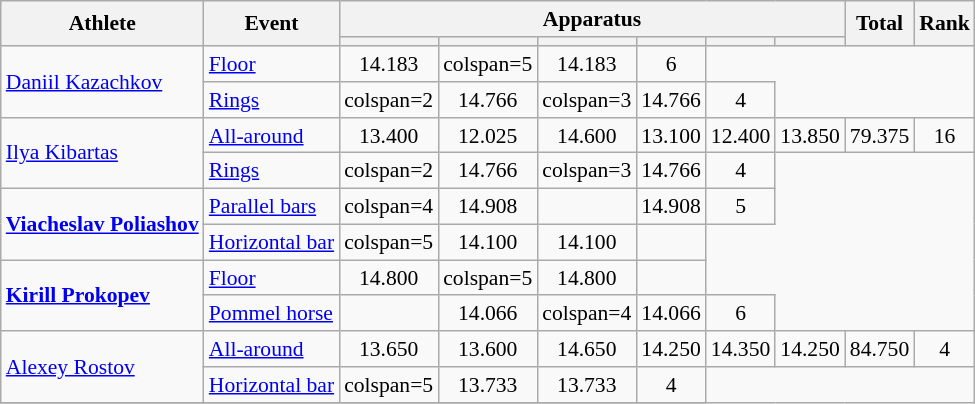<table class="wikitable" style="text-align:center; font-size:90%">
<tr>
<th rowspan=2>Athlete</th>
<th rowspan=2>Event</th>
<th colspan =6>Apparatus</th>
<th rowspan=2>Total</th>
<th rowspan=2>Rank</th>
</tr>
<tr style="font-size:95%">
<th></th>
<th></th>
<th></th>
<th></th>
<th></th>
<th></th>
</tr>
<tr>
<td align=left rowspan=2><a href='#'>Daniil Kazachkov</a></td>
<td align=left><a href='#'>Floor</a></td>
<td>14.183</td>
<td>colspan=5 </td>
<td>14.183</td>
<td>6</td>
</tr>
<tr>
<td align=left><a href='#'>Rings</a></td>
<td>colspan=2 </td>
<td>14.766</td>
<td>colspan=3 </td>
<td>14.766</td>
<td>4</td>
</tr>
<tr>
<td align=left rowspan=2><a href='#'>Ilya Kibartas</a></td>
<td align=left><a href='#'>All-around</a></td>
<td>13.400</td>
<td>12.025</td>
<td>14.600</td>
<td>13.100</td>
<td>12.400</td>
<td>13.850</td>
<td>79.375</td>
<td>16</td>
</tr>
<tr>
<td align=left><a href='#'>Rings</a></td>
<td>colspan=2 </td>
<td>14.766</td>
<td>colspan=3 </td>
<td>14.766</td>
<td>4</td>
</tr>
<tr align="center">
<td rowspan="2"><strong><a href='#'>Viacheslav Poliashov</a></strong></td>
<td align=left><a href='#'>Parallel bars</a></td>
<td>colspan=4 </td>
<td>14.908</td>
<td></td>
<td>14.908</td>
<td>5</td>
</tr>
<tr align="center">
<td align=left><a href='#'>Horizontal bar</a></td>
<td>colspan=5 </td>
<td>14.100</td>
<td>14.100</td>
<td></td>
</tr>
<tr>
<td align=left rowspan=2><strong><a href='#'>Kirill Prokopev</a></strong></td>
<td align=left><a href='#'>Floor</a></td>
<td>14.800</td>
<td>colspan=5 </td>
<td>14.800</td>
<td></td>
</tr>
<tr>
<td align=left><a href='#'>Pommel horse</a></td>
<td></td>
<td>14.066</td>
<td>colspan=4 </td>
<td>14.066</td>
<td>6</td>
</tr>
<tr>
<td align=left rowspan=2><a href='#'>Alexey Rostov</a></td>
<td align=left><a href='#'>All-around</a></td>
<td>13.650</td>
<td>13.600</td>
<td>14.650</td>
<td>14.250</td>
<td>14.350</td>
<td>14.250</td>
<td>84.750</td>
<td>4</td>
</tr>
<tr>
<td align=left><a href='#'>Horizontal bar</a></td>
<td>colspan=5 </td>
<td>13.733</td>
<td>13.733</td>
<td>4</td>
</tr>
<tr>
</tr>
</table>
